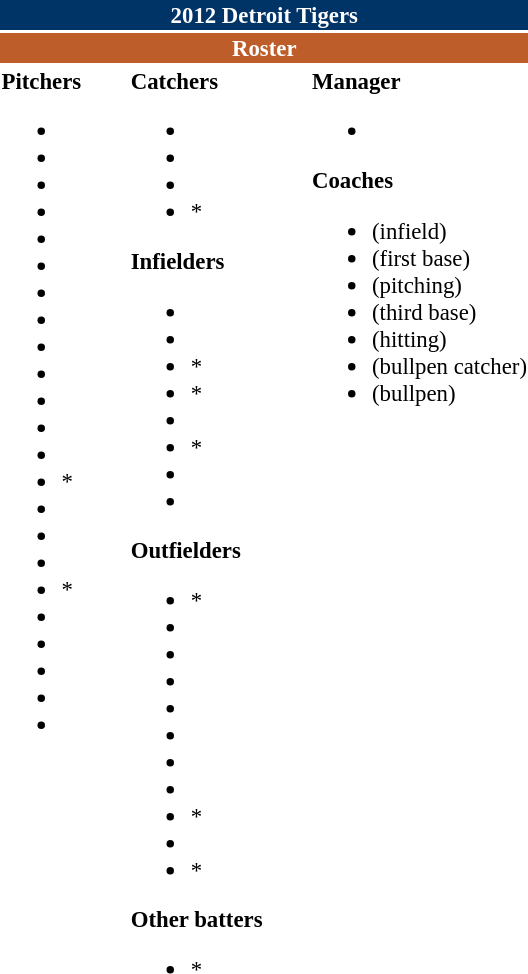<table class="toccolours" style="font-size: 95%;">
<tr>
<th colspan="10" style="background-color: #003366; color: white; text-align: center;">2012 Detroit Tigers</th>
</tr>
<tr>
<td colspan="10" style="background-color: #bd5d29; color: white; text-align: center;"><strong>Roster</strong></td>
</tr>
<tr>
<td valign="top"><strong>Pitchers</strong><br><ul><li></li><li></li><li></li><li></li><li></li><li></li><li></li><li></li><li></li><li></li><li></li><li></li><li></li><li>*</li><li></li><li></li><li></li><li>*</li><li></li><li></li><li></li><li></li><li></li></ul></td>
<td width="25px"></td>
<td valign="top"><strong>Catchers</strong><br><ul><li></li><li></li><li></li><li>*</li></ul><strong>Infielders</strong><ul><li></li><li></li><li>*</li><li>*</li><li></li><li>*</li><li></li><li></li></ul><strong>Outfielders</strong><ul><li>*</li><li></li><li></li><li></li><li></li><li></li><li></li><li></li><li>*</li><li></li><li>*</li></ul><strong>Other batters</strong><ul><li>*</li></ul></td>
<td width="25px"></td>
<td valign="top"><strong>Manager</strong><br><ul><li></li></ul><strong>Coaches</strong><ul><li> (infield)</li><li> (first base)</li><li> (pitching)</li><li> (third base)</li><li> (hitting)</li><li> (bullpen catcher)</li><li> (bullpen)</li></ul></td>
</tr>
<tr>
</tr>
</table>
